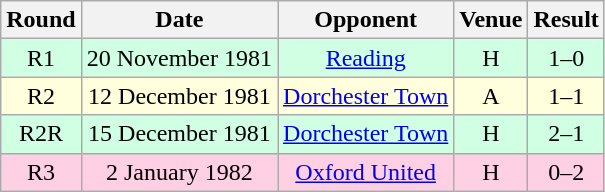<table class="wikitable" style="text-align:center">
<tr>
<th>Round</th>
<th>Date</th>
<th>Opponent</th>
<th>Venue</th>
<th>Result</th>
</tr>
<tr style="background-color: #d0ffe3;">
<td>R1</td>
<td>20 November 1981</td>
<td><a href='#'>Reading</a></td>
<td>H</td>
<td>1–0</td>
</tr>
<tr style="background-color: #ffffdd;">
<td>R2</td>
<td>12 December 1981</td>
<td><a href='#'>Dorchester Town</a></td>
<td>A</td>
<td>1–1</td>
</tr>
<tr style="background-color: #d0ffe3;">
<td>R2R</td>
<td>15 December 1981</td>
<td><a href='#'>Dorchester Town</a></td>
<td>H</td>
<td>2–1</td>
</tr>
<tr style="background-color: #ffd0e3;">
<td>R3</td>
<td>2 January 1982</td>
<td><a href='#'>Oxford United</a></td>
<td>H</td>
<td>0–2</td>
</tr>
</table>
